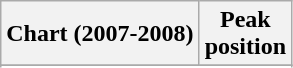<table class="wikitable sortable plainrowheaders" style="text-align:center;">
<tr>
<th scope="col">Chart (2007-2008)</th>
<th scope="col">Peak<br>position</th>
</tr>
<tr>
</tr>
<tr>
</tr>
</table>
